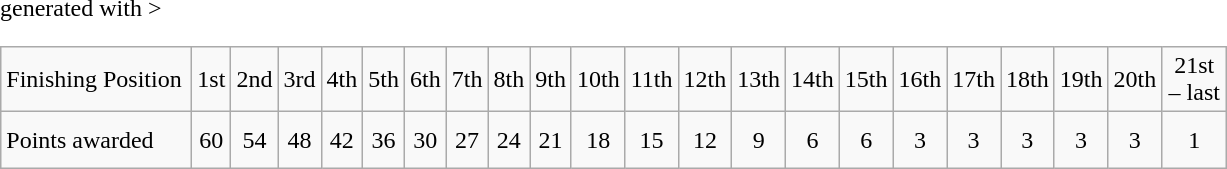<table class="wikitable" <hiddentext>generated with >
<tr>
<td width="120" height="30">Finishing Position</td>
<td width="18" align="center">1st</td>
<td width="22" align="center">2nd</td>
<td width="20" align="center">3rd</td>
<td width="19" align="center">4th</td>
<td width="19" align="center">5th</td>
<td width="19" align="center">6th</td>
<td width="19" align="center">7th</td>
<td width="19" align="center">8th</td>
<td width="19" align="center">9th</td>
<td width="24" align="center">10th</td>
<td width="24" align="center">11th</td>
<td width="24" align="center">12th</td>
<td width="24" align="center">13th</td>
<td width="24" align="center">14th</td>
<td width="24" align="center">15th</td>
<td width="24" align="center">16th</td>
<td width="24" align="center">17th</td>
<td width="24" align="center">18th</td>
<td width="24" align="center">19th</td>
<td width="24" align="center">20th</td>
<td width="36" align="center">21st – last</td>
</tr>
<tr>
<td height="30">Points awarded</td>
<td align="center">60</td>
<td align="center">54</td>
<td align="center">48</td>
<td align="center">42</td>
<td align="center">36</td>
<td align="center">30</td>
<td align="center">27</td>
<td align="center">24</td>
<td align="center">21</td>
<td align="center">18</td>
<td align="center">15</td>
<td align="center">12</td>
<td align="center">9</td>
<td align="center">6</td>
<td align="center">6</td>
<td align="center">3</td>
<td align="center">3</td>
<td align="center">3</td>
<td align="center">3</td>
<td align="center">3</td>
<td align="center">1</td>
</tr>
</table>
